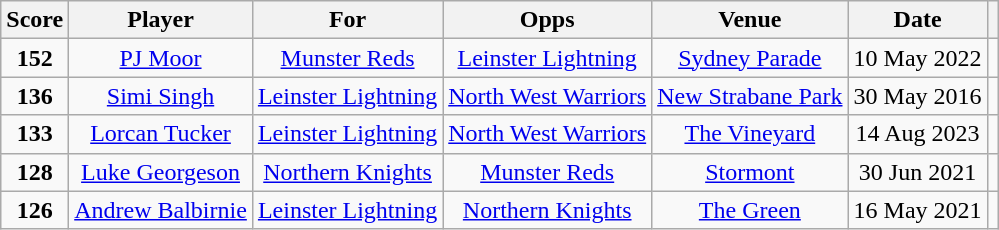<table class="wikitable" style="text-align:center;">
<tr>
<th>Score</th>
<th>Player</th>
<th>For</th>
<th>Opps</th>
<th>Venue</th>
<th>Date</th>
<th></th>
</tr>
<tr>
<td><strong>152</strong></td>
<td><a href='#'>PJ Moor</a></td>
<td><a href='#'>Munster Reds</a></td>
<td><a href='#'>Leinster Lightning</a></td>
<td><a href='#'>Sydney Parade</a></td>
<td>10 May 2022</td>
<td></td>
</tr>
<tr>
<td><strong>136</strong></td>
<td><a href='#'>Simi Singh</a></td>
<td><a href='#'>Leinster Lightning</a></td>
<td><a href='#'>North West Warriors</a></td>
<td><a href='#'>New Strabane Park</a></td>
<td>30 May 2016</td>
<td></td>
</tr>
<tr>
<td><strong>133</strong></td>
<td><a href='#'>Lorcan Tucker</a></td>
<td><a href='#'>Leinster Lightning</a></td>
<td><a href='#'>North West Warriors</a></td>
<td><a href='#'>The Vineyard</a></td>
<td>14 Aug 2023</td>
<td></td>
</tr>
<tr>
<td><strong>128</strong></td>
<td><a href='#'>Luke Georgeson</a></td>
<td><a href='#'>Northern Knights</a></td>
<td><a href='#'>Munster Reds</a></td>
<td><a href='#'>Stormont</a></td>
<td>30 Jun 2021</td>
<td></td>
</tr>
<tr>
<td><strong>126</strong></td>
<td><a href='#'>Andrew Balbirnie</a></td>
<td><a href='#'>Leinster Lightning</a></td>
<td><a href='#'>Northern Knights</a></td>
<td><a href='#'>The Green</a></td>
<td>16 May 2021</td>
<td></td>
</tr>
</table>
